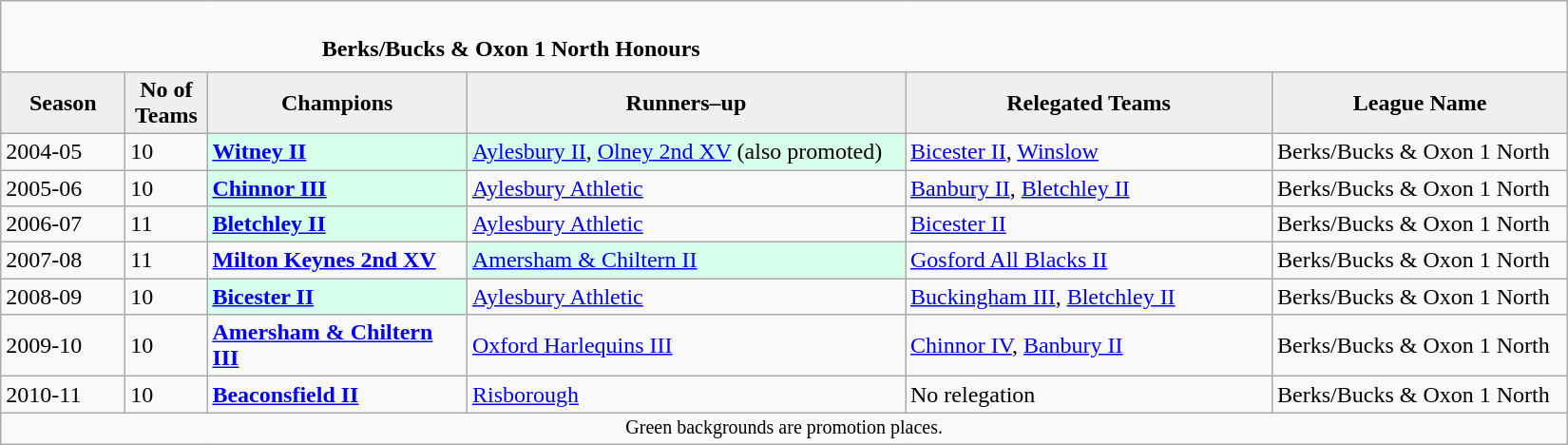<table class="wikitable" style="text-align: left;">
<tr>
<td colspan="11" cellpadding="0" cellspacing="0"><br><table border="0" style="width:100%;" cellpadding="0" cellspacing="0">
<tr>
<td style="width:20%; border:0;"></td>
<td style="border:0;"><strong>Berks/Bucks & Oxon 1 North Honours</strong></td>
<td style="width:20%; border:0;"></td>
</tr>
</table>
</td>
</tr>
<tr>
<th style="background:#efefef; width:80px;">Season</th>
<th style="background:#efefef; width:50px;">No of Teams</th>
<th style="background:#efefef; width:175px;">Champions</th>
<th style="background:#efefef; width:300px;">Runners–up</th>
<th style="background:#efefef; width:250px;">Relegated Teams</th>
<th style="background:#efefef; width:200px;">League Name</th>
</tr>
<tr align=left>
<td>2004-05</td>
<td>10</td>
<td style="background:#d8ffeb;"><strong><a href='#'>Witney II</a></strong></td>
<td style="background:#d8ffeb;"><a href='#'>Aylesbury II</a>, <a href='#'>Olney 2nd XV</a> (also promoted)</td>
<td><a href='#'>Bicester II</a>,  <a href='#'>Winslow</a></td>
<td>Berks/Bucks & Oxon 1 North</td>
</tr>
<tr>
<td>2005-06</td>
<td>10</td>
<td style="background:#d8ffeb;"><strong><a href='#'>Chinnor III</a></strong></td>
<td><a href='#'>Aylesbury Athletic</a></td>
<td><a href='#'>Banbury II</a>, <a href='#'>Bletchley II</a></td>
<td>Berks/Bucks & Oxon 1 North</td>
</tr>
<tr>
<td>2006-07</td>
<td>11</td>
<td style="background:#d8ffeb;"><strong><a href='#'>Bletchley II</a></strong></td>
<td><a href='#'>Aylesbury Athletic</a></td>
<td><a href='#'>Bicester II</a></td>
<td>Berks/Bucks & Oxon 1 North</td>
</tr>
<tr>
<td>2007-08</td>
<td>11</td>
<td><strong><a href='#'>Milton Keynes 2nd XV</a></strong></td>
<td style="background:#d8ffeb;"><a href='#'>Amersham & Chiltern II</a></td>
<td><a href='#'>Gosford All Blacks II</a></td>
<td>Berks/Bucks & Oxon 1 North</td>
</tr>
<tr>
<td>2008-09</td>
<td>10</td>
<td style="background:#d8ffeb;"><strong><a href='#'>Bicester II</a></strong></td>
<td><a href='#'>Aylesbury Athletic</a></td>
<td><a href='#'>Buckingham III</a>, <a href='#'>Bletchley II</a></td>
<td>Berks/Bucks & Oxon 1 North</td>
</tr>
<tr>
<td>2009-10</td>
<td>10</td>
<td><strong><a href='#'>Amersham & Chiltern III</a></strong></td>
<td><a href='#'>Oxford Harlequins III</a></td>
<td><a href='#'>Chinnor IV</a>, <a href='#'>Banbury II</a></td>
<td>Berks/Bucks & Oxon 1 North</td>
</tr>
<tr>
<td>2010-11</td>
<td>10</td>
<td><strong><a href='#'>Beaconsfield II</a></strong></td>
<td><a href='#'>Risborough</a></td>
<td>No relegation</td>
<td>Berks/Bucks & Oxon 1 North</td>
</tr>
<tr>
<td colspan="15"  style="border:0; font-size:smaller; text-align:center;">Green backgrounds are promotion places.</td>
</tr>
</table>
